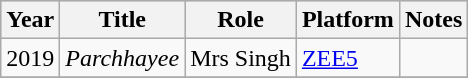<table class="wikitable" border="1">
<tr style="background:#ccc;">
<th>Year</th>
<th>Title</th>
<th>Role</th>
<th>Platform</th>
<th>Notes</th>
</tr>
<tr>
<td>2019</td>
<td><em>Parchhayee</em></td>
<td>Mrs Singh</td>
<td><a href='#'>ZEE5</a></td>
<td></td>
</tr>
<tr>
</tr>
</table>
